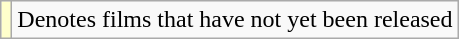<table class="wikitable">
<tr>
<td style="background:#FFFFCC;"></td>
<td>Denotes films that have not yet been released</td>
</tr>
</table>
